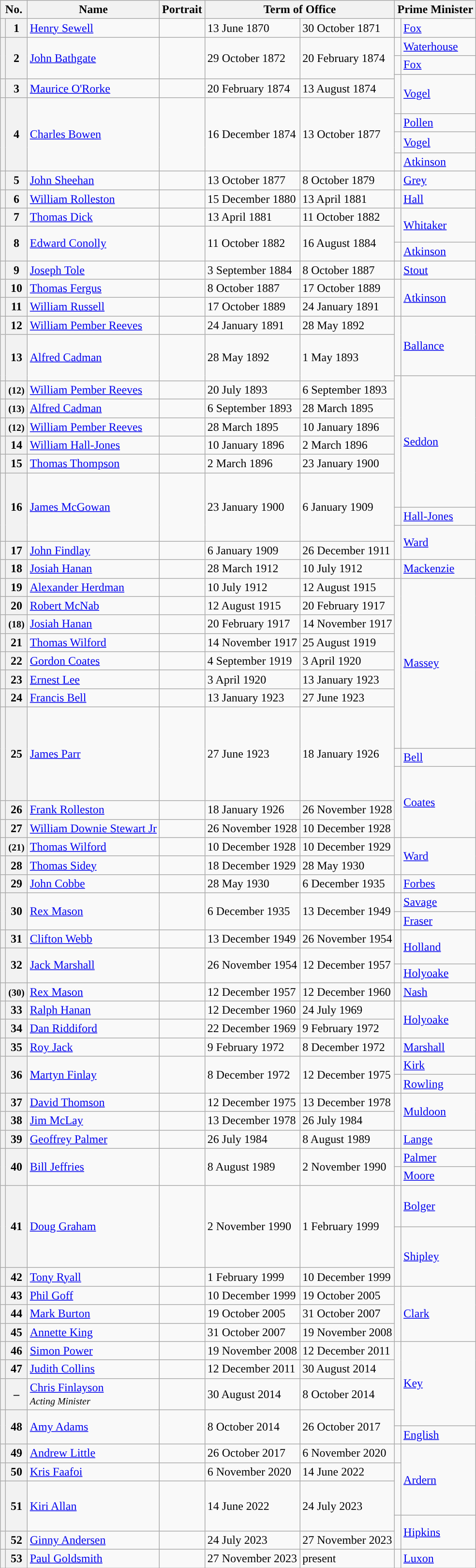<table class="wikitable">
<tr>
<th colspan=2>No.</th>
<th>Name</th>
<th>Portrait</th>
<th colspan=2>Term of Office</th>
<th colspan=2>Prime Minister</th>
</tr>
<tr>
<th style="color:inherit;background:"></th>
<th>1</th>
<td><a href='#'>Henry Sewell</a></td>
<td></td>
<td>13 June 1870</td>
<td>30 October 1871</td>
<td width=1 style="color:inherit;background:"></td>
<td><a href='#'>Fox</a></td>
</tr>
<tr>
<th rowspan=2 style="border-bottom:solid 0 grey; background:"></th>
<th rowspan=3>2</th>
<td rowspan=3><a href='#'>John Bathgate</a></td>
<td rowspan=3></td>
<td rowspan=3>29 October 1872</td>
<td rowspan=3>20 February 1874</td>
<td style="border-bottom:solid 0 grey; background:"></td>
<td><a href='#'>Waterhouse</a></td>
</tr>
<tr>
<td style="border-bottom:solid 0 grey; background:"></td>
<td><a href='#'>Fox</a></td>
</tr>
<tr>
<th style="border-top:solid 0 grey; background:"></th>
<td rowspan=2 style="border-bottom:solid 0 grey; background:"></td>
<td rowspan=3><a href='#'>Vogel</a></td>
</tr>
<tr>
<th style="color:inherit;background:"></th>
<th>3</th>
<td><a href='#'>Maurice O'Rorke</a></td>
<td></td>
<td>20 February 1874</td>
<td>13 August 1874</td>
</tr>
<tr>
<th rowspan=5 style="color:inherit;background:"></th>
<th rowspan=5>4</th>
<td rowspan=5><a href='#'>Charles Bowen</a></td>
<td rowspan=5></td>
<td rowspan=5>16 December 1874</td>
<td rowspan=5>13 October 1877</td>
<td height=15 style="border-top:solid 0 grey; background:"></td>
</tr>
<tr>
<td style="color:inherit;background:"></td>
<td><a href='#'>Pollen</a></td>
</tr>
<tr>
<td height=15 style="border-bottom:solid 0 grey; background:"></td>
<td rowspan=2><a href='#'>Vogel</a></td>
</tr>
<tr>
<td style="border-top:solid 0 grey; background:"></td>
</tr>
<tr>
<td style="color:inherit;background:"></td>
<td><a href='#'>Atkinson</a></td>
</tr>
<tr>
<th style="color:inherit;background:"></th>
<th>5</th>
<td><a href='#'>John Sheehan</a></td>
<td></td>
<td>13 October 1877</td>
<td>8 October 1879</td>
<td style="color:inherit;background:"></td>
<td><a href='#'>Grey</a></td>
</tr>
<tr>
<th style="color:inherit;background:"></th>
<th>6</th>
<td><a href='#'>William Rolleston</a></td>
<td></td>
<td>15 December 1880</td>
<td>13 April 1881</td>
<td rowspan=2 style="color:inherit;background:"></td>
<td rowspan=2><a href='#'>Hall</a></td>
</tr>
<tr>
<th rowspan=2 style="color:inherit;background:"></th>
<th rowspan=2>7</th>
<td rowspan=2><a href='#'>Thomas Dick</a></td>
<td rowspan=2></td>
<td rowspan=2>13 April 1881</td>
<td rowspan=2>11 October 1882</td>
</tr>
<tr>
<td rowspan=2 style="color:inherit;background:"></td>
<td rowspan=2><a href='#'>Whitaker</a></td>
</tr>
<tr>
<th height=15 style="border-bottom:solid 0 grey; background:"></th>
<th rowspan=2>8</th>
<td rowspan=2><a href='#'>Edward Conolly</a></td>
<td rowspan=2></td>
<td rowspan=2>11 October 1882</td>
<td rowspan=2>16 August 1884</td>
</tr>
<tr>
<th style="border-top:solid 0 grey; background:"></th>
<td style="color:inherit;background:"></td>
<td><a href='#'>Atkinson</a></td>
</tr>
<tr>
<th style="color:inherit;background:"></th>
<th>9</th>
<td><a href='#'>Joseph Tole</a></td>
<td></td>
<td>3 September 1884</td>
<td>8 October 1887</td>
<td style="color:inherit;background:"></td>
<td><a href='#'>Stout</a></td>
</tr>
<tr>
<th style="color:inherit;background:"></th>
<th>10</th>
<td><a href='#'>Thomas Fergus</a></td>
<td></td>
<td>8 October 1887</td>
<td>17 October 1889</td>
<td rowspan=2 style="color:inherit;background:"></td>
<td rowspan=2><a href='#'>Atkinson</a></td>
</tr>
<tr>
<th style="color:inherit;background:"></th>
<th>11</th>
<td><a href='#'>William Russell</a></td>
<td></td>
<td>17 October 1889</td>
<td>24 January 1891</td>
</tr>
<tr>
<th style="border-bottom:solid 0 grey; background:"></th>
<th>12</th>
<td><a href='#'>William Pember Reeves</a></td>
<td></td>
<td>24 January 1891</td>
<td>28 May 1892</td>
<td rowspan=2 style="border-bottom:solid 0 grey; background:"></td>
<td rowspan=2><a href='#'>Ballance</a></td>
</tr>
<tr>
<th height=50 style="border-bottom:solid 0 grey; background:"></th>
<th rowspan=2>13</th>
<td rowspan=2><a href='#'>Alfred Cadman</a></td>
<td rowspan=2></td>
<td rowspan=2>28 May 1892</td>
<td rowspan=2>1 May 1893</td>
</tr>
<tr>
<th style="border-top:solid 0 grey; background:"></th>
<td rowspan=6 style="border-bottom:solid 0 grey; background:"></td>
<td rowspan=7><a href='#'>Seddon</a></td>
</tr>
<tr>
<th style="color:inherit;background:"></th>
<th><small>(12)</small></th>
<td><a href='#'>William Pember Reeves</a></td>
<td></td>
<td>20 July 1893</td>
<td>6 September 1893</td>
</tr>
<tr>
<th style="color:inherit;background:"></th>
<th><small>(13)</small></th>
<td><a href='#'>Alfred Cadman</a></td>
<td></td>
<td>6 September 1893</td>
<td>28 March 1895</td>
</tr>
<tr>
<th style="color:inherit;background:"></th>
<th><small>(12)</small></th>
<td><a href='#'>William Pember Reeves</a></td>
<td></td>
<td>28 March 1895</td>
<td>10 January 1896</td>
</tr>
<tr>
<th style="color:inherit;background:"></th>
<th>14</th>
<td><a href='#'>William Hall-Jones</a></td>
<td></td>
<td>10 January 1896</td>
<td>2 March 1896</td>
</tr>
<tr>
<th style="color:inherit;background:"></th>
<th>15</th>
<td><a href='#'>Thomas Thompson</a></td>
<td></td>
<td>2 March 1896</td>
<td>23 January 1900</td>
</tr>
<tr>
<th rowspan=3 style="color:inherit;background:"></th>
<th rowspan=3>16</th>
<td rowspan=3><a href='#'>James McGowan</a></td>
<td rowspan=3></td>
<td rowspan=3>23 January 1900</td>
<td rowspan=3>6 January 1909</td>
<td height=40 style="border-top:solid 0 grey; background:"></td>
</tr>
<tr>
<td height=15 style="color:inherit;background:"></td>
<td><a href='#'>Hall-Jones</a></td>
</tr>
<tr>
<td height=15 style="border-bottom:solid 0 grey; background:"></td>
<td rowspan=2><a href='#'>Ward</a></td>
</tr>
<tr>
<th style="color:inherit;background:"></th>
<th>17</th>
<td><a href='#'>John Findlay</a></td>
<td></td>
<td>6 January 1909</td>
<td>26 December 1911</td>
<td style="border-top:solid 0 grey; background:"></td>
</tr>
<tr>
<th style="color:inherit;background:"></th>
<th>18</th>
<td><a href='#'>Josiah Hanan</a></td>
<td></td>
<td>28 March 1912</td>
<td>10 July 1912</td>
<td style="color:inherit;background:"></td>
<td><a href='#'>Mackenzie</a></td>
</tr>
<tr>
<th style="color:inherit;background:"></th>
<th>19</th>
<td><a href='#'>Alexander Herdman</a></td>
<td></td>
<td>10 July 1912</td>
<td>12 August 1915</td>
<td rowspan=7 style="border-bottom:solid 0 grey; background:"></td>
<td rowspan=8><a href='#'>Massey</a></td>
</tr>
<tr>
<th style="color:inherit;background:"></th>
<th>20</th>
<td><a href='#'>Robert McNab</a></td>
<td></td>
<td>12 August 1915</td>
<td>20 February 1917</td>
</tr>
<tr>
<th style="color:inherit;background:"></th>
<th><small>(18)</small></th>
<td><a href='#'>Josiah Hanan</a></td>
<td></td>
<td>20 February 1917</td>
<td>14 November 1917</td>
</tr>
<tr>
<th style="color:inherit;background:"></th>
<th>21</th>
<td><a href='#'>Thomas Wilford</a></td>
<td></td>
<td>14 November 1917</td>
<td>25 August 1919</td>
</tr>
<tr>
<th style="color:inherit;background:"></th>
<th>22</th>
<td><a href='#'>Gordon Coates</a></td>
<td></td>
<td>4 September 1919</td>
<td>3 April 1920</td>
</tr>
<tr>
<th style="color:inherit;background:"></th>
<th>23</th>
<td><a href='#'>Ernest Lee</a></td>
<td></td>
<td>3 April 1920</td>
<td>13 January 1923</td>
</tr>
<tr>
<th style="color:inherit;background:"></th>
<th>24</th>
<td><a href='#'>Francis Bell</a></td>
<td></td>
<td>13 January 1923</td>
<td>27 June 1923</td>
</tr>
<tr>
<th rowspan=3 style="color:inherit;background:"></th>
<th rowspan=3>25</th>
<td rowspan=3><a href='#'>James Parr</a></td>
<td rowspan=3></td>
<td rowspan=3>27 June 1923</td>
<td rowspan=3>18 January 1926</td>
<td height=50 style="border-top:solid 0 grey; background:"></td>
</tr>
<tr>
<td style="color:inherit;background:"></td>
<td><a href='#'>Bell</a></td>
</tr>
<tr>
<td height=40 style="border-bottom:solid 0 grey; background:"></td>
<td rowspan=3><a href='#'>Coates</a></td>
</tr>
<tr>
<th style="color:inherit;background:"></th>
<th>26</th>
<td><a href='#'>Frank Rolleston</a></td>
<td></td>
<td>18 January 1926</td>
<td>26 November 1928</td>
<td rowspan=2 style="border-top:solid 0 grey; background:"></td>
</tr>
<tr>
<th style="color:inherit;background:"></th>
<th>27</th>
<td><a href='#'>William Downie Stewart Jr</a></td>
<td></td>
<td>26 November 1928</td>
<td>10 December 1928</td>
</tr>
<tr>
<th style="color:inherit;background:"></th>
<th><small>(21)</small></th>
<td><a href='#'>Thomas Wilford</a></td>
<td></td>
<td>10 December 1928</td>
<td>10 December 1929</td>
<td rowspan=2 style="color:inherit;background:"></td>
<td rowspan=2><a href='#'>Ward</a></td>
</tr>
<tr>
<th style="color:inherit;background:"></th>
<th>28</th>
<td><a href='#'>Thomas Sidey</a></td>
<td></td>
<td>18 December 1929</td>
<td>28 May 1930</td>
</tr>
<tr>
<th style="color:inherit;background:"></th>
<th>29</th>
<td><a href='#'>John Cobbe</a></td>
<td></td>
<td>28 May 1930</td>
<td>6 December 1935</td>
<td style="color:inherit;background:"></td>
<td><a href='#'>Forbes</a></td>
</tr>
<tr>
<th rowspan=2 style="color:inherit;background:"></th>
<th rowspan=2>30</th>
<td rowspan=2><a href='#'>Rex Mason</a></td>
<td rowspan=2></td>
<td rowspan=2>6 December 1935</td>
<td rowspan=2>13 December 1949</td>
<td style="color:inherit;background:"></td>
<td><a href='#'>Savage</a></td>
</tr>
<tr>
<td style="color:inherit;background:"></td>
<td><a href='#'>Fraser</a></td>
</tr>
<tr>
<th style="color:inherit;background:"></th>
<th>31</th>
<td><a href='#'>Clifton Webb</a></td>
<td></td>
<td>13 December 1949</td>
<td>26 November 1954</td>
<td rowspan="2" style="color:inherit;background:"></td>
<td rowspan="2"><a href='#'>Holland</a></td>
</tr>
<tr>
<th height=15 style="border-bottom:solid 0 grey; background:"></th>
<th rowspan="2">32</th>
<td rowspan="2"><a href='#'>Jack Marshall</a></td>
<td rowspan="2"></td>
<td rowspan="2">26 November 1954</td>
<td rowspan="2">12 December 1957</td>
</tr>
<tr>
<th height=15 style="border-top:solid 0 grey; background:"></th>
<td style="color:inherit;background:"></td>
<td><a href='#'>Holyoake</a></td>
</tr>
<tr>
<th style="color:inherit;background:"></th>
<th><small>(30)</small></th>
<td><a href='#'>Rex Mason</a></td>
<td></td>
<td>12 December 1957</td>
<td>12 December 1960</td>
<td style="color:inherit;background:"></td>
<td><a href='#'>Nash</a></td>
</tr>
<tr>
<th style="color:inherit;background:"></th>
<th>33</th>
<td><a href='#'>Ralph Hanan</a></td>
<td></td>
<td>12 December 1960</td>
<td>24 July 1969</td>
<td rowspan=2 style="color:inherit;background:"></td>
<td rowspan=2><a href='#'>Holyoake</a></td>
</tr>
<tr>
<th style="color:inherit;background:"></th>
<th>34</th>
<td><a href='#'>Dan Riddiford</a></td>
<td></td>
<td>22 December 1969</td>
<td>9 February 1972</td>
</tr>
<tr>
<th style="color:inherit;background:"></th>
<th>35</th>
<td><a href='#'>Roy Jack</a></td>
<td></td>
<td>9 February 1972</td>
<td>8 December 1972</td>
<td style="color:inherit;background:"></td>
<td><a href='#'>Marshall</a></td>
</tr>
<tr>
<th rowspan=2 style="color:inherit;background:"></th>
<th rowspan=2>36</th>
<td rowspan=2><a href='#'>Martyn Finlay</a></td>
<td rowspan=2></td>
<td rowspan=2>8 December 1972</td>
<td rowspan=2>12 December 1975</td>
<td style="color:inherit;background:"></td>
<td><a href='#'>Kirk</a></td>
</tr>
<tr>
<td style="color:inherit;background:"></td>
<td><a href='#'>Rowling</a></td>
</tr>
<tr>
<th style="color:inherit;background:"></th>
<th>37</th>
<td><a href='#'>David Thomson</a></td>
<td></td>
<td>12 December 1975</td>
<td>13 December 1978</td>
<td rowspan="2" style="color:inherit;background:"></td>
<td rowspan="2"><a href='#'>Muldoon</a></td>
</tr>
<tr>
<th style="color:inherit;background:"></th>
<th>38</th>
<td><a href='#'>Jim McLay</a></td>
<td></td>
<td>13 December 1978</td>
<td>26 July 1984</td>
</tr>
<tr>
<th style="color:inherit;background:"></th>
<th>39</th>
<td><a href='#'>Geoffrey Palmer</a></td>
<td></td>
<td>26 July 1984</td>
<td>8 August 1989</td>
<td style="color:inherit;background:"></td>
<td><a href='#'>Lange</a></td>
</tr>
<tr>
<th rowspan=2 style="color:inherit;background:"></th>
<th rowspan=2>40</th>
<td rowspan=2><a href='#'>Bill Jeffries</a></td>
<td rowspan=2></td>
<td rowspan=2>8 August 1989</td>
<td rowspan=2>2 November 1990</td>
<td style="color:inherit;background:"></td>
<td><a href='#'>Palmer</a></td>
</tr>
<tr>
<td style="color:inherit;background:"></td>
<td><a href='#'>Moore</a></td>
</tr>
<tr>
<th height=50 style="border-bottom:solid 0 grey; background:"></th>
<th rowspan=2>41</th>
<td rowspan=2><a href='#'>Doug Graham</a></td>
<td rowspan=2></td>
<td rowspan=2>2 November 1990</td>
<td rowspan=2>1 February 1999</td>
<td style="color:inherit;background:"></td>
<td><a href='#'>Bolger</a></td>
</tr>
<tr>
<th height=50 style="border-top:solid 0 grey; background:"></th>
<td rowspan=2 style="border-bottom:solid 0 grey; background:"></td>
<td rowspan=2><a href='#'>Shipley</a></td>
</tr>
<tr>
<th style="color:inherit;background:"></th>
<th>42</th>
<td><a href='#'>Tony Ryall</a></td>
<td></td>
<td>1 February 1999</td>
<td>10 December 1999</td>
</tr>
<tr>
<th style="color:inherit;background:"></th>
<th>43</th>
<td><a href='#'>Phil Goff</a></td>
<td></td>
<td>10 December 1999</td>
<td>19 October 2005</td>
<td rowspan=3 style="color:inherit;background:"></td>
<td rowspan=3><a href='#'>Clark</a></td>
</tr>
<tr>
<th style="color:inherit;background:"></th>
<th>44</th>
<td><a href='#'>Mark Burton</a></td>
<td></td>
<td>19 October 2005</td>
<td>31 October 2007</td>
</tr>
<tr>
<th style="color:inherit;background:"></th>
<th>45</th>
<td><a href='#'>Annette King</a></td>
<td></td>
<td>31 October 2007</td>
<td>19 November 2008</td>
</tr>
<tr>
<th style="color:inherit;background:"></th>
<th>46</th>
<td><a href='#'>Simon Power</a></td>
<td></td>
<td>19 November 2008</td>
<td>12 December 2011</td>
<td rowspan="4" style="color:inherit;background:"></td>
<td rowspan="4"><a href='#'>Key</a></td>
</tr>
<tr>
<th style="color:inherit;background:"></th>
<th>47</th>
<td><a href='#'>Judith Collins</a></td>
<td></td>
<td>12 December 2011</td>
<td>30 August 2014</td>
</tr>
<tr>
<th style="color:inherit;background:"></th>
<th>–</th>
<td><a href='#'>Chris Finlayson</a><br><small><em>Acting Minister</em></small></td>
<td></td>
<td>30 August 2014</td>
<td>8 October 2014</td>
</tr>
<tr>
<th height="15" style="border-bottom:solid 0 grey; background:"></th>
<th rowspan="2">48</th>
<td rowspan="2"><a href='#'>Amy Adams</a></td>
<td rowspan="2"></td>
<td rowspan="2">8 October 2014</td>
<td rowspan="2">26 October 2017</td>
</tr>
<tr>
<th height=15 style="border-top:solid 0 grey; background:"></th>
<td style="color:inherit;background:"></td>
<td><a href='#'>English</a></td>
</tr>
<tr>
<th style="color:inherit;background:"></th>
<th>49</th>
<td><a href='#'>Andrew Little</a></td>
<td></td>
<td>26 October 2017</td>
<td>6 November 2020</td>
<td style="color:inherit;background:"></td>
<td rowspan=3><a href='#'>Ardern</a></td>
</tr>
<tr>
<th style="color:inherit;background:"></th>
<th>50</th>
<td><a href='#'>Kris Faafoi</a></td>
<td></td>
<td>6 November 2020</td>
<td>14 June 2022</td>
</tr>
<tr>
<th height=40 style="border-bottom:solid 0 grey; background:"></th>
<th rowspan="2">51</th>
<td rowspan="2"><a href='#'>Kiri Allan</a></td>
<td rowspan="2"></td>
<td rowspan="2">14 June 2022</td>
<td rowspan="2">24 July 2023</td>
</tr>
<tr>
<th height=15 style="border-top:solid 0 grey; background:"></th>
<td rowspan="2" style="color:inherit;background:"></td>
<td rowspan="2"><a href='#'>Hipkins</a></td>
</tr>
<tr>
<th style="color:inherit;background:"></th>
<th>52</th>
<td><a href='#'>Ginny Andersen</a></td>
<td></td>
<td>24 July 2023</td>
<td>27 November 2023</td>
</tr>
<tr>
<th style="color:inherit;background:"></th>
<th>53</th>
<td><a href='#'>Paul Goldsmith</a></td>
<td></td>
<td>27 November 2023</td>
<td>present</td>
<td style="color:inherit;background:"></td>
<td><a href='#'>Luxon</a></td>
</tr>
</table>
